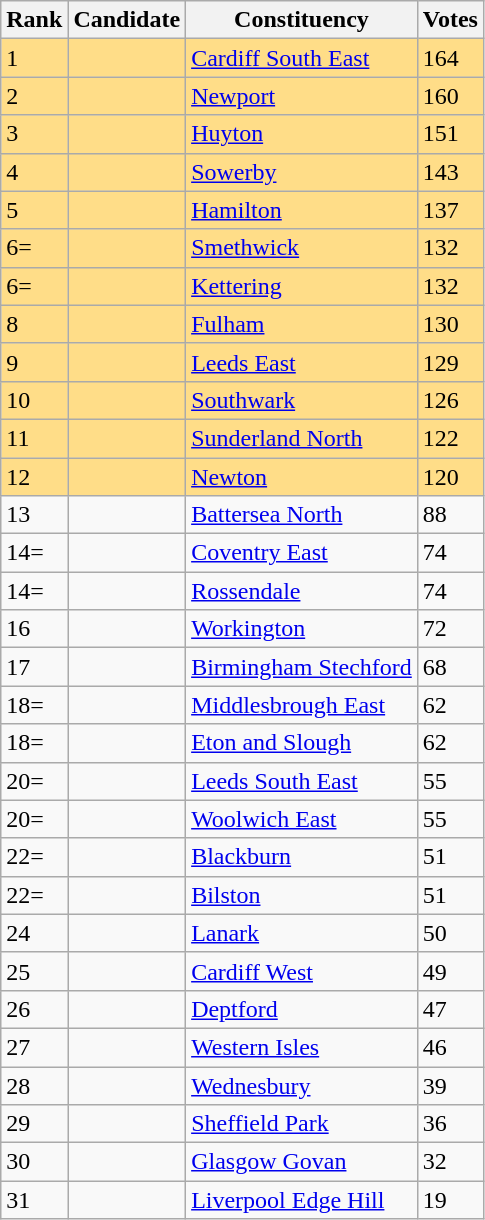<table class="wikitable sortable">
<tr>
<th>Rank<br></th>
<th>Candidate<br></th>
<th>Constituency<br></th>
<th>Votes<br></th>
</tr>
<tr bgcolor=ffdd88>
<td>1</td>
<td></td>
<td><a href='#'>Cardiff South East</a></td>
<td>164</td>
</tr>
<tr bgcolor=ffdd88>
<td>2</td>
<td></td>
<td><a href='#'>Newport</a></td>
<td>160</td>
</tr>
<tr bgcolor=ffdd88>
<td>3</td>
<td></td>
<td><a href='#'>Huyton</a></td>
<td>151</td>
</tr>
<tr bgcolor=ffdd88>
<td>4</td>
<td></td>
<td><a href='#'>Sowerby</a></td>
<td>143</td>
</tr>
<tr bgcolor=ffdd88>
<td>5</td>
<td></td>
<td><a href='#'>Hamilton</a></td>
<td>137</td>
</tr>
<tr bgcolor=ffdd88>
<td>6=</td>
<td></td>
<td><a href='#'>Smethwick</a></td>
<td>132</td>
</tr>
<tr bgcolor=ffdd88>
<td>6=</td>
<td></td>
<td><a href='#'>Kettering</a></td>
<td>132</td>
</tr>
<tr bgcolor=ffdd88>
<td>8</td>
<td></td>
<td><a href='#'>Fulham</a></td>
<td>130</td>
</tr>
<tr bgcolor=ffdd88>
<td>9</td>
<td></td>
<td><a href='#'>Leeds East</a></td>
<td>129</td>
</tr>
<tr bgcolor=ffdd88>
<td>10</td>
<td></td>
<td><a href='#'>Southwark</a></td>
<td>126</td>
</tr>
<tr bgcolor=ffdd88>
<td>11</td>
<td></td>
<td><a href='#'>Sunderland North</a></td>
<td>122</td>
</tr>
<tr bgcolor=ffdd88>
<td>12</td>
<td></td>
<td><a href='#'>Newton</a></td>
<td>120</td>
</tr>
<tr>
<td>13</td>
<td></td>
<td><a href='#'>Battersea North</a></td>
<td>88</td>
</tr>
<tr>
<td>14=</td>
<td></td>
<td><a href='#'>Coventry East</a></td>
<td>74</td>
</tr>
<tr>
<td>14=</td>
<td></td>
<td><a href='#'>Rossendale</a></td>
<td>74</td>
</tr>
<tr>
<td>16</td>
<td></td>
<td><a href='#'>Workington</a></td>
<td>72</td>
</tr>
<tr>
<td>17</td>
<td></td>
<td><a href='#'>Birmingham Stechford</a></td>
<td>68</td>
</tr>
<tr>
<td>18=</td>
<td></td>
<td><a href='#'>Middlesbrough East</a></td>
<td>62</td>
</tr>
<tr>
<td>18=</td>
<td></td>
<td><a href='#'>Eton and Slough</a></td>
<td>62</td>
</tr>
<tr>
<td>20=</td>
<td></td>
<td><a href='#'>Leeds South East</a></td>
<td>55</td>
</tr>
<tr>
<td>20=</td>
<td></td>
<td><a href='#'>Woolwich East</a></td>
<td>55</td>
</tr>
<tr>
<td>22=</td>
<td></td>
<td><a href='#'>Blackburn</a></td>
<td>51</td>
</tr>
<tr>
<td>22=</td>
<td></td>
<td><a href='#'>Bilston</a></td>
<td>51</td>
</tr>
<tr>
<td>24</td>
<td></td>
<td><a href='#'>Lanark</a></td>
<td>50</td>
</tr>
<tr>
<td>25</td>
<td></td>
<td><a href='#'>Cardiff West</a></td>
<td>49</td>
</tr>
<tr>
<td>26</td>
<td></td>
<td><a href='#'>Deptford</a></td>
<td>47</td>
</tr>
<tr>
<td>27</td>
<td></td>
<td><a href='#'>Western Isles</a></td>
<td>46</td>
</tr>
<tr>
<td>28</td>
<td></td>
<td><a href='#'>Wednesbury</a></td>
<td>39</td>
</tr>
<tr>
<td>29</td>
<td></td>
<td><a href='#'>Sheffield Park</a></td>
<td>36</td>
</tr>
<tr>
<td>30</td>
<td></td>
<td><a href='#'>Glasgow Govan</a></td>
<td>32</td>
</tr>
<tr>
<td>31</td>
<td></td>
<td><a href='#'>Liverpool Edge Hill</a></td>
<td>19</td>
</tr>
</table>
